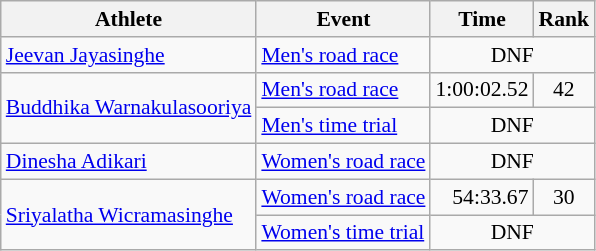<table class=wikitable style="font-size:90%">
<tr>
<th>Athlete</th>
<th>Event</th>
<th>Time</th>
<th>Rank</th>
</tr>
<tr>
<td><a href='#'>Jeevan Jayasinghe</a></td>
<td><a href='#'>Men's road race</a></td>
<td align=center colspan="2">DNF</td>
</tr>
<tr>
<td rowspan="2"><a href='#'>Buddhika Warnakulasooriya</a></td>
<td><a href='#'>Men's road race</a></td>
<td align=right>1:00:02.52</td>
<td align=center>42</td>
</tr>
<tr>
<td><a href='#'>Men's time trial</a></td>
<td align=center colspan="2">DNF</td>
</tr>
<tr>
<td><a href='#'>Dinesha Adikari</a></td>
<td><a href='#'>Women's road race</a></td>
<td align=center colspan="2">DNF</td>
</tr>
<tr>
<td rowspan="2"><a href='#'>Sriyalatha Wicramasinghe</a></td>
<td><a href='#'>Women's road race</a></td>
<td align=right>54:33.67</td>
<td align=center>30</td>
</tr>
<tr>
<td><a href='#'>Women's time trial</a></td>
<td align=center colspan="2">DNF</td>
</tr>
</table>
